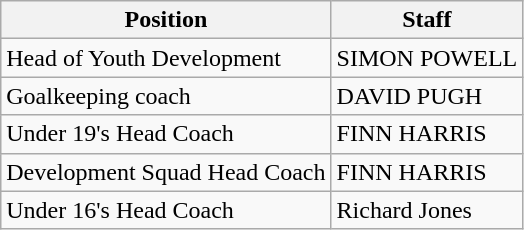<table class="wikitable">
<tr>
<th>Position</th>
<th>Staff</th>
</tr>
<tr>
<td>Head of Youth Development</td>
<td>SIMON POWELL</td>
</tr>
<tr>
<td>Goalkeeping coach</td>
<td>DAVID PUGH</td>
</tr>
<tr>
<td>Under 19's Head Coach</td>
<td>FINN HARRIS</td>
</tr>
<tr>
<td>Development Squad Head Coach</td>
<td>FINN HARRIS</td>
</tr>
<tr>
<td>Under 16's Head Coach</td>
<td>Richard Jones</td>
</tr>
</table>
